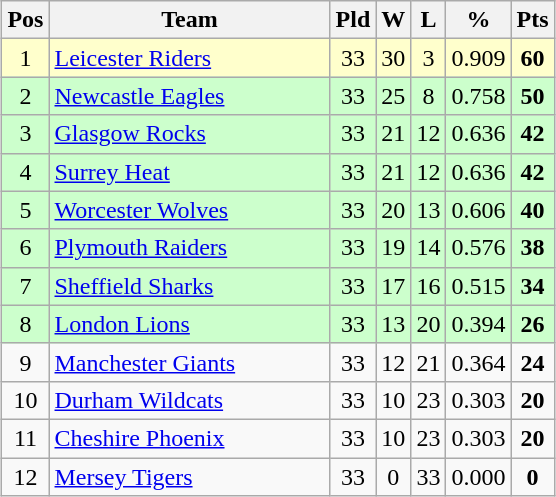<table class="wikitable" style="margin:1em auto; text-align: center;">
<tr>
<th>Pos</th>
<th scope="col" style="width: 180px;">Team</th>
<th>Pld</th>
<th>W</th>
<th>L</th>
<th>%</th>
<th>Pts</th>
</tr>
<tr style="background: #ffffcc;">
<td>1</td>
<td style="text-align:left;"><a href='#'>Leicester Riders</a></td>
<td>33</td>
<td>30</td>
<td>3</td>
<td>0.909</td>
<td><strong>60</strong></td>
</tr>
<tr style="background: #ccffcc;">
<td>2</td>
<td style="text-align:left;"><a href='#'>Newcastle Eagles</a></td>
<td>33</td>
<td>25</td>
<td>8</td>
<td>0.758</td>
<td><strong>50</strong></td>
</tr>
<tr style="background: #ccffcc;">
<td>3</td>
<td style="text-align:left;"><a href='#'>Glasgow Rocks</a></td>
<td>33</td>
<td>21</td>
<td>12</td>
<td>0.636</td>
<td><strong>42</strong></td>
</tr>
<tr style="background: #ccffcc;">
<td>4</td>
<td style="text-align:left;"><a href='#'>Surrey Heat</a></td>
<td>33</td>
<td>21</td>
<td>12</td>
<td>0.636</td>
<td><strong>42</strong></td>
</tr>
<tr style="background: #ccffcc;">
<td>5</td>
<td style="text-align:left;"><a href='#'>Worcester Wolves</a></td>
<td>33</td>
<td>20</td>
<td>13</td>
<td>0.606</td>
<td><strong>40</strong></td>
</tr>
<tr style="background: #ccffcc;">
<td>6</td>
<td style="text-align:left;"><a href='#'>Plymouth Raiders</a></td>
<td>33</td>
<td>19</td>
<td>14</td>
<td>0.576</td>
<td><strong>38</strong></td>
</tr>
<tr style="background: #ccffcc;">
<td>7</td>
<td style="text-align:left;"><a href='#'>Sheffield Sharks</a></td>
<td>33</td>
<td>17</td>
<td>16</td>
<td>0.515</td>
<td><strong>34</strong></td>
</tr>
<tr style="background: #ccffcc;">
<td>8</td>
<td style="text-align:left;"><a href='#'>London Lions</a></td>
<td>33</td>
<td>13</td>
<td>20</td>
<td>0.394</td>
<td><strong>26</strong></td>
</tr>
<tr>
<td>9</td>
<td style="text-align:left;"><a href='#'>Manchester Giants</a></td>
<td>33</td>
<td>12</td>
<td>21</td>
<td>0.364</td>
<td><strong>24</strong></td>
</tr>
<tr>
<td>10</td>
<td style="text-align:left;"><a href='#'>Durham Wildcats</a></td>
<td>33</td>
<td>10</td>
<td>23</td>
<td>0.303</td>
<td><strong>20</strong></td>
</tr>
<tr>
<td>11</td>
<td style="text-align:left;"><a href='#'>Cheshire Phoenix</a></td>
<td>33</td>
<td>10</td>
<td>23</td>
<td>0.303</td>
<td><strong>20</strong></td>
</tr>
<tr>
<td>12</td>
<td style="text-align:left;"><a href='#'>Mersey Tigers</a></td>
<td>33</td>
<td>0</td>
<td>33</td>
<td>0.000</td>
<td><strong>0</strong></td>
</tr>
</table>
